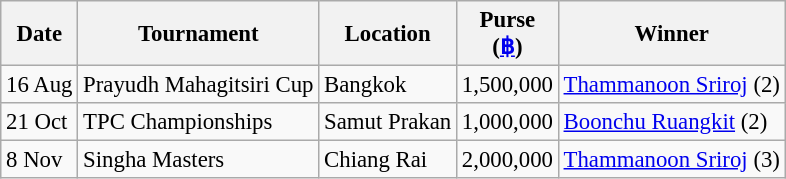<table class="wikitable" style="font-size:95%">
<tr>
<th>Date</th>
<th>Tournament</th>
<th>Location</th>
<th>Purse<br>(<a href='#'>฿</a>)</th>
<th>Winner</th>
</tr>
<tr>
<td>16 Aug</td>
<td>Prayudh Mahagitsiri Cup</td>
<td>Bangkok</td>
<td align=right>1,500,000</td>
<td> <a href='#'>Thammanoon Sriroj</a> (2)</td>
</tr>
<tr>
<td>21 Oct</td>
<td>TPC Championships</td>
<td>Samut Prakan</td>
<td align=right>1,000,000</td>
<td> <a href='#'>Boonchu Ruangkit</a> (2)</td>
</tr>
<tr>
<td>8 Nov</td>
<td>Singha Masters</td>
<td>Chiang Rai</td>
<td align=right>2,000,000</td>
<td> <a href='#'>Thammanoon Sriroj</a> (3)</td>
</tr>
</table>
